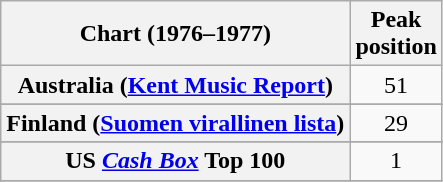<table class="wikitable sortable plainrowheaders">
<tr>
<th>Chart (1976–1977)</th>
<th>Peak<br>position</th>
</tr>
<tr>
<th scope="row">Australia (<a href='#'>Kent Music Report</a>)</th>
<td style="text-align:center;">51</td>
</tr>
<tr>
</tr>
<tr>
</tr>
<tr>
</tr>
<tr>
<th scope="row">Finland (<a href='#'>Suomen virallinen lista</a>)</th>
<td style="text-align:center;">29</td>
</tr>
<tr>
</tr>
<tr>
</tr>
<tr>
</tr>
<tr>
</tr>
<tr>
</tr>
<tr>
</tr>
<tr>
</tr>
<tr>
<th scope="row">US <em><a href='#'>Cash Box</a></em> Top 100 </th>
<td style="text-align:center;">1</td>
</tr>
<tr>
</tr>
</table>
